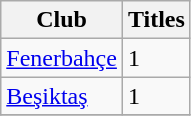<table class="wikitable">
<tr>
<th>Club</th>
<th>Titles</th>
</tr>
<tr>
<td><a href='#'>Fenerbahçe</a></td>
<td>1</td>
</tr>
<tr>
<td><a href='#'>Beşiktaş</a></td>
<td>1</td>
</tr>
<tr>
</tr>
</table>
